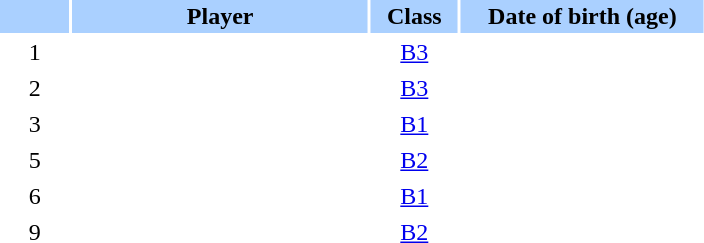<table class="sortable" border="0" cellspacing="2" cellpadding="2">
<tr style="background-color:#AAD0FF">
<th width=8%></th>
<th width=34%>Player</th>
<th width=10%>Class</th>
<th width=28%>Date of birth (age)</th>
</tr>
<tr>
<td style="text-align: center;">1</td>
<td></td>
<td style="text-align: center;"><a href='#'>B3</a></td>
<td style="text-align: center;"></td>
</tr>
<tr>
<td style="text-align: center;">2</td>
<td></td>
<td style="text-align: center;"><a href='#'>B3</a></td>
<td style="text-align: center;"></td>
</tr>
<tr>
<td style="text-align: center;">3</td>
<td></td>
<td style="text-align: center;"><a href='#'>B1</a></td>
<td style="text-align: center;"></td>
</tr>
<tr>
<td style="text-align: center;">5</td>
<td></td>
<td style="text-align: center;"><a href='#'>B2</a></td>
<td style="text-align: center;"></td>
</tr>
<tr>
<td style="text-align: center;">6</td>
<td></td>
<td style="text-align: center;"><a href='#'>B1</a></td>
<td style="text-align: center;"></td>
</tr>
<tr>
<td style="text-align: center;">9</td>
<td></td>
<td style="text-align: center;"><a href='#'>B2</a></td>
<td style="text-align: center;"></td>
</tr>
</table>
